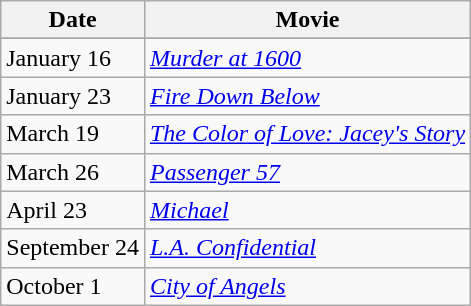<table class="wikitable plainrowheaders">
<tr>
<th scope="col">Date</th>
<th scope="col">Movie</th>
</tr>
<tr>
</tr>
<tr>
<td>January 16</td>
<td><em><a href='#'>Murder at 1600</a></em></td>
</tr>
<tr>
<td>January 23</td>
<td><em><a href='#'>Fire Down Below</a></em></td>
</tr>
<tr>
<td>March 19</td>
<td><em><a href='#'>The Color of Love: Jacey's Story</a></em></td>
</tr>
<tr>
<td>March 26</td>
<td><em><a href='#'>Passenger 57</a></em></td>
</tr>
<tr>
<td>April 23</td>
<td><em><a href='#'>Michael</a></em></td>
</tr>
<tr>
<td>September 24</td>
<td><em><a href='#'>L.A. Confidential</a></em></td>
</tr>
<tr>
<td>October 1</td>
<td><em><a href='#'>City of Angels</a></em></td>
</tr>
</table>
